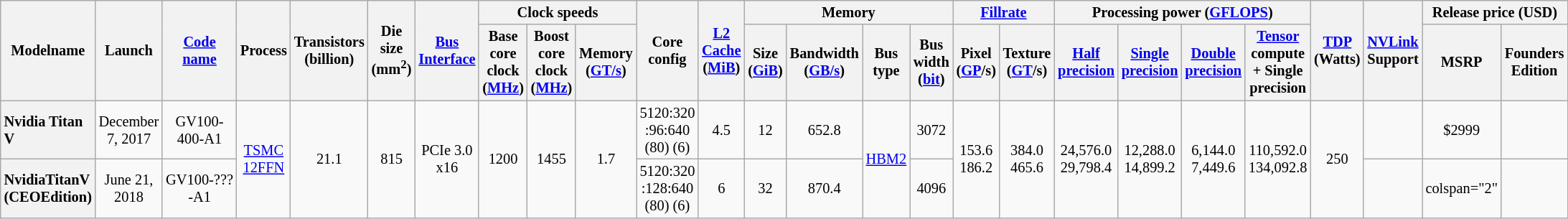<table class="mw-datatable wikitable sortable sort-under" style="font-size:85%; text-align:center;">
<tr>
<th rowspan="2">Modelname</th>
<th rowspan="2">Launch</th>
<th rowspan="2"><a href='#'>Code name</a></th>
<th rowspan="2">Process</th>
<th rowspan="2">Transistors (billion)</th>
<th rowspan="2">Die size (mm<sup>2</sup>)</th>
<th rowspan="2"><a href='#'>Bus</a> <a href='#'>Interface</a></th>
<th colspan="3">Clock speeds</th>
<th rowspan="2">Core config </th>
<th rowspan="2"><a href='#'>L2 Cache</a><br>(<a href='#'>MiB</a>)</th>
<th colspan="4">Memory</th>
<th colspan="2"><a href='#'>Fillrate</a> </th>
<th colspan="4">Processing power (<a href='#'>GFLOPS</a>) </th>
<th rowspan="2"><a href='#'>TDP</a> (Watts)</th>
<th rowspan="2"><a href='#'>NVLink</a> Support</th>
<th colspan="2">Release price (USD)</th>
</tr>
<tr>
<th>Base core clock (<a href='#'>MHz</a>)</th>
<th>Boost core clock (<a href='#'>MHz</a>)</th>
<th>Memory (<a href='#'>GT/s</a>)</th>
<th>Size (<a href='#'>GiB</a>)</th>
<th>Bandwidth (<a href='#'>GB/s</a>)</th>
<th>Bus type</th>
<th>Bus width (<a href='#'>bit</a>)</th>
<th>Pixel (<a href='#'>GP</a>/s) </th>
<th>Texture (<a href='#'>GT</a>/s) </th>
<th><a href='#'>Half precision</a></th>
<th><a href='#'>Single precision</a></th>
<th><a href='#'>Double precision</a></th>
<th><a href='#'>Tensor</a> compute + Single precision</th>
<th>MSRP</th>
<th>Founders Edition</th>
</tr>
<tr>
<th style="text-align:left;">Nvidia Titan V </th>
<td>December 7, 2017</td>
<td>GV100-400-A1</td>
<td rowspan="2"><a href='#'>TSMC</a><br><a href='#'>12FFN</a></td>
<td rowspan="2">21.1</td>
<td rowspan="2">815</td>
<td rowspan="2">PCIe 3.0 x16</td>
<td rowspan="2">1200</td>
<td rowspan="2">1455</td>
<td rowspan="2">1.7</td>
<td>5120:320 :96:640 <br>(80) (6)</td>
<td>4.5</td>
<td>12</td>
<td>652.8</td>
<td rowspan="2"><a href='#'>HBM2</a></td>
<td>3072</td>
<td rowspan="2">153.6<br>186.2</td>
<td rowspan="2">384.0<br>465.6</td>
<td rowspan="2">24,576.0<br>29,798.4</td>
<td rowspan="2">12,288.0<br>14,899.2</td>
<td rowspan="2">6,144.0<br>7,449.6</td>
<td rowspan="2">110,592.0<br>134,092.8</td>
<td rowspan="2">250</td>
<td></td>
<td>$2999</td>
<td></td>
</tr>
<tr>
<th style="text-align:left;">NvidiaTitanV <br>(CEOEdition) </th>
<td>June 21, 2018</td>
<td>GV100-???-A1</td>
<td>5120:320 :128:640 <br>(80) (6)</td>
<td>6</td>
<td>32</td>
<td>870.4</td>
<td>4096</td>
<td></td>
<td>colspan="2" </td>
</tr>
</table>
